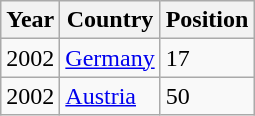<table class="wikitable">
<tr>
<th>Year</th>
<th>Country</th>
<th>Position</th>
</tr>
<tr>
<td>2002</td>
<td><a href='#'>Germany</a></td>
<td>17</td>
</tr>
<tr>
<td>2002</td>
<td><a href='#'>Austria</a></td>
<td>50</td>
</tr>
</table>
